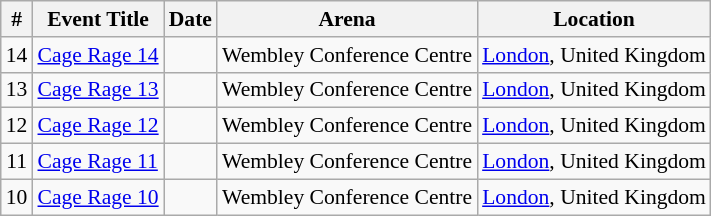<table class="sortable wikitable succession-box" style="font-size:90%;">
<tr>
<th scope="col">#</th>
<th scope="col">Event Title</th>
<th scope="col">Date</th>
<th scope="col">Arena</th>
<th scope="col">Location</th>
</tr>
<tr>
<td align=center>14</td>
<td><a href='#'>Cage Rage 14</a></td>
<td></td>
<td>Wembley Conference Centre</td>
<td><a href='#'>London</a>, United Kingdom</td>
</tr>
<tr>
<td align=center>13</td>
<td><a href='#'>Cage Rage 13</a></td>
<td></td>
<td>Wembley Conference Centre</td>
<td><a href='#'>London</a>, United Kingdom</td>
</tr>
<tr>
<td align=center>12</td>
<td><a href='#'>Cage Rage 12</a></td>
<td></td>
<td>Wembley Conference Centre</td>
<td><a href='#'>London</a>, United Kingdom</td>
</tr>
<tr>
<td align=center>11</td>
<td><a href='#'>Cage Rage 11</a></td>
<td></td>
<td>Wembley Conference Centre</td>
<td><a href='#'>London</a>, United Kingdom</td>
</tr>
<tr>
<td align=center>10</td>
<td><a href='#'>Cage Rage 10</a></td>
<td></td>
<td>Wembley Conference Centre</td>
<td><a href='#'>London</a>, United Kingdom</td>
</tr>
</table>
